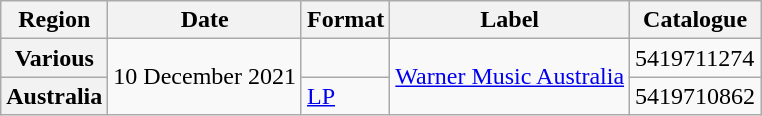<table class="wikitable plainrowheaders">
<tr>
<th scope="col">Region</th>
<th scope="col">Date</th>
<th scope="col">Format</th>
<th scope="col">Label</th>
<th scope="col">Catalogue</th>
</tr>
<tr>
<th scope="row">Various</th>
<td rowspan="2">10 December 2021</td>
<td></td>
<td rowspan="2"><a href='#'>Warner Music Australia</a></td>
<td>5419711274</td>
</tr>
<tr>
<th scope="row">Australia</th>
<td><a href='#'>LP</a></td>
<td>5419710862</td>
</tr>
</table>
